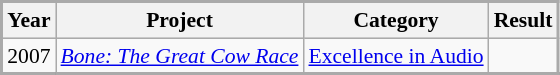<table class="wikitable" style="border:2px #aaa solid; font-size:90%;">
<tr style="background:#ccc; text-align:center;">
<th>Year</th>
<th>Project</th>
<th>Category</th>
<th>Result</th>
</tr>
<tr>
<td>2007</td>
<td><em><a href='#'>Bone: The Great Cow Race</a></em></td>
<td><a href='#'>Excellence in Audio</a></td>
<td></td>
</tr>
<tr>
</tr>
<tr style="border-top:2px solid gray;">
</tr>
</table>
